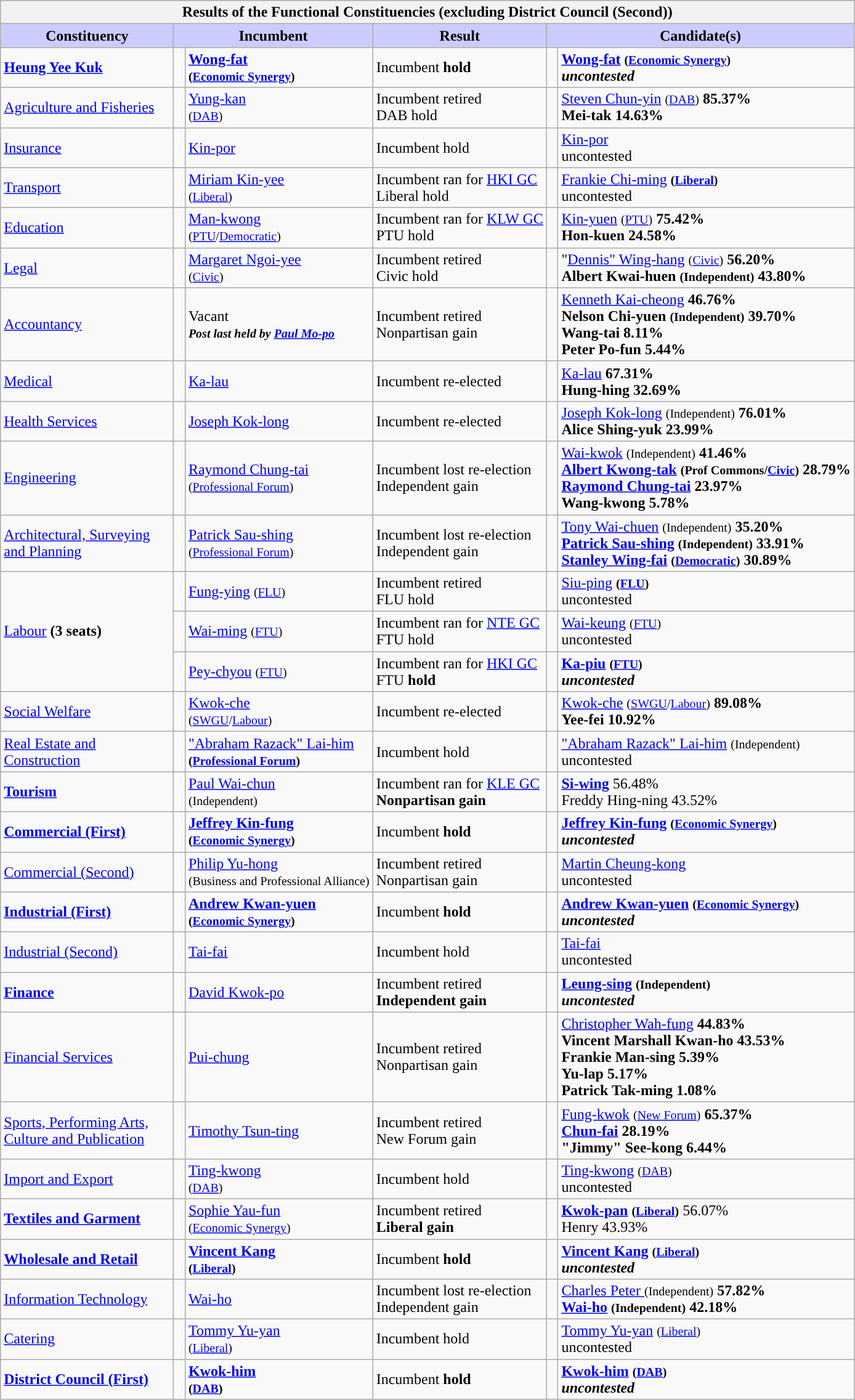<table class="wikitable mw-collapsible">
<tr>
<th colspan=6>Results of the Functional Constituencies (excluding District Council (Second))</th>
</tr>
<tr style="text-align:center; background:#ccf; font-weight:bold; vertical-align:bottom;">
<td width=180px>Constituency</td>
<td colspan=2>Incumbent</td>
<td>Result</td>
<td colspan=2>Candidate(s)</td>
</tr>
<tr>
<td><strong><a href='#'>Heung Yee Kuk</a></strong></td>
<td width=5px style="background-color: "></td>
<td><strong><a href='#'> Wong-fat</a><br><small>(<a href='#'>Economic Synergy</a>)</small></strong></td>
<td>Incumbent <strong>hold</strong></td>
<td width=5px style="background-color: "></td>
<td><strong><a href='#'> Wong-fat</a> <small>(<a href='#'>Economic Synergy</a>)</small><br><em>uncontested<strong><em></td>
</tr>
<tr>
<td></strong><a href='#'>Agriculture and Fisheries</a><strong></td>
<td style="background-color:"></td>
<td><a href='#'> Yung-kan</a><br><small>(<a href='#'>DAB</a>)</small></td>
<td>Incumbent retired<br>DAB </strong>hold<strong></td>
<td style="background-color:"></td>
<td></strong><a href='#'>Steven  Chun-yin</a> <small>(<a href='#'>DAB</a>)</small><strong> 85.37%<br> Mei-tak 14.63%</td>
</tr>
<tr>
<td></strong><a href='#'>Insurance</a><strong></td>
<td style="background-color:"></td>
<td></strong><a href='#'> Kin-por</a><strong></td>
<td>Incumbent </strong>hold<strong></td>
<td style="background-color:"></td>
<td></strong><a href='#'> Kin-por</a><br></em>uncontested<em> <strong></td>
</tr>
<tr>
<td></strong><a href='#'>Transport</a><strong></td>
<td style="background-color:"></td>
<td><a href='#'>Miriam  Kin-yee</a><br><small>(<a href='#'>Liberal</a>)</small></td>
<td>Incumbent ran for <a href='#'>HKI GC</a><br>Liberal </strong>hold<strong></td>
<td style="background-color:"></td>
<td><a href='#'></strong>Frankie  Chi-ming<strong></a> <small>(<a href='#'>Liberal</a>)</small><br></em></strong>uncontested<strong><em></td>
</tr>
<tr>
<td></strong><a href='#'>Education</a><strong></td>
<td style="background-color:"></td>
<td><a href='#'> Man-kwong</a><br><small>(<a href='#'>PTU</a>/<a href='#'>Democratic</a>)</small></td>
<td>Incumbent ran for <a href='#'>KLW GC</a><br>PTU </strong>hold<strong></td>
<td style="background-color:"></td>
<td></strong><a href='#'> Kin-yuen</a> <small>(<a href='#'>PTU</a>)</small><strong> 75.42%<br> Hon-kuen 24.58%</td>
</tr>
<tr>
<td></strong><a href='#'>Legal</a><strong></td>
<td style="background-color:"></td>
<td><a href='#'>Margaret  Ngoi-yee</a><br><small>(<a href='#'>Civic</a>)</small></td>
<td>Incumbent retired<br>Civic </strong>hold<strong></td>
<td style="background-color:"></td>
<td></strong>"<a href='#'>Dennis"  Wing-hang</a> <small>(<a href='#'>Civic</a>)</small> <strong> 56.20%<br>Albert  Kwai-huen <small>(Independent)</small> 43.80%</td>
</tr>
<tr>
<td></strong><a href='#'>Accountancy</a><strong></td>
<td style="background-color:"></td>
<td></em></strong>Vacant<strong><em><br><small>Post last held by <a href='#'>Paul  Mo-po</a></small></td>
<td>Incumbent retired<br></strong>Nonpartisan gain<strong></td>
<td style="background-color:"></td>
<td></strong><a href='#'>Kenneth  Kai-cheong</a><strong> 46.76%<br>Nelson  Chi-yuen <small>(Independent)</small> 39.70%<br> Wang-tai 8.11%<br>Peter  Po-fun 5.44%</td>
</tr>
<tr>
<td></strong><a href='#'>Medical</a><strong></td>
<td style="background-color:"></td>
<td><a href='#'> Ka-lau</a></td>
<td>Incumbent re-elected</td>
<td style="background-color:"></td>
<td></strong><a href='#'> Ka-lau</a><strong> 67.31%<br> Hung-hing 32.69%</td>
</tr>
<tr>
<td></strong><a href='#'>Health Services</a><strong></td>
<td style="background-color:"></td>
<td></strong><a href='#'>Joseph  Kok-long</a><strong></td>
<td>Incumbent re-elected</td>
<td style="background-color:"></td>
<td></strong><a href='#'>Joseph  Kok-long</a> <small>(Independent)</small><strong> 76.01%<br>Alice  Shing-yuk 23.99%</td>
</tr>
<tr>
<td></strong><a href='#'>Engineering</a><strong></td>
<td style="background-color:"></td>
<td><a href='#'>Raymond  Chung-tai</a><br><small>(<a href='#'>Professional Forum</a>)</small></td>
<td>Incumbent lost re-election<br></strong>Independent gain<strong></td>
<td style="background-color:"></td>
<td></strong><a href='#'> Wai-kwok</a> <small>(Independent)</small><strong> 41.46%<br><a href='#'>Albert  Kwong-tak</a> <small>(Prof Commons/<a href='#'>Civic</a>)</small> 28.79%<br><a href='#'>Raymond  Chung-tai</a> 23.97%<br> Wang-kwong 5.78%</td>
</tr>
<tr>
<td></strong><a href='#'>Architectural, Surveying and Planning</a><strong></td>
<td style="background-color:"></td>
<td><a href='#'>Patrick  Sau-shing</a><br><small>(<a href='#'>Professional Forum</a>)</small></td>
<td>Incumbent lost re-election<br></strong>Independent gain<strong></td>
<td style="background-color:"></td>
<td></strong><a href='#'>Tony  Wai-chuen</a> <small>(Independent)</small><strong> 35.20%<br><a href='#'>Patrick  Sau-shing</a> <small>(Independent)</small> 33.91%<br><a href='#'>Stanley  Wing-fai</a> <small>(<a href='#'>Democratic</a>)</small> 30.89%</td>
</tr>
<tr>
<td rowspan=3></strong><a href='#'>Labour</a><strong> (3 seats)</td>
<td style="background-color:"></td>
<td><a href='#'> Fung-ying</a> <small>(<a href='#'>FLU</a>)</small></td>
<td>Incumbent retired<br> FLU </strong>hold<strong></td>
<td style="background-color:"></td>
<td><a href='#'></strong> Siu-ping<strong></a> <small>(<a href='#'>FLU</a>)</small><br></em></strong>uncontested<strong><em></td>
</tr>
<tr>
<td style="background-color:"></td>
<td><a href='#'> Wai-ming</a> <small>(<a href='#'>FTU</a>)</small></td>
<td>Incumbent ran for <a href='#'>NTE GC</a><br>FTU </strong>hold<strong></td>
<td style="background-color:"></td>
<td></strong><a href='#'> Wai-keung</a> <small>(<a href='#'>FTU</a>)</small><br></em>uncontested</em></strong></td>
</tr>
<tr>
<td style="background-color:"></td>
<td><a href='#'> Pey-chyou</a> <small>(<a href='#'>FTU</a>)</small></td>
<td>Incumbent ran for <a href='#'>HKI GC</a><br>FTU <strong>hold</strong></td>
<td style="background-color:"></td>
<td><strong><a href='#'> Ka-piu</a> <small>(<a href='#'>FTU</a>)</small><br><em>uncontested<strong><em></td>
</tr>
<tr>
<td></strong><a href='#'>Social Welfare</a><strong></td>
<td style="background-color:"></td>
<td><a href='#'> Kwok-che</a><br><small>(<a href='#'>SWGU</a>/<a href='#'>Labour</a>)</small></td>
<td>Incumbent re-elected</td>
<td style="background-color:"></td>
<td></strong><a href='#'> Kwok-che</a> <small>(<a href='#'>SWGU</a>/<a href='#'>Labour</a>)</small><strong> 89.08%<br> Yee-fei 10.92%</td>
</tr>
<tr>
<td></strong><a href='#'>Real Estate and Construction</a><strong></td>
<td style="background-color:"></td>
<td></strong><a href='#'>"Abraham Razack"  Lai-him</a><strong><br><small>(<a href='#'>Professional Forum</a>)</small></td>
<td>Incumbent </strong>hold<strong></td>
<td style="background-color:"></td>
<td></strong><a href='#'>"Abraham Razack"  Lai-him</a> <small>(Independent)</small><br></em>uncontested</em></strong></td>
</tr>
<tr>
<td><strong><a href='#'>Tourism</a></strong></td>
<td style="background-color:"></td>
<td><a href='#'>Paul  Wai-chun</a><br><small>(Independent)</small></td>
<td>Incumbent ran for <a href='#'>KLE GC</a><br><strong>Nonpartisan gain</strong></td>
<td style="background-color:"></td>
<td><strong><a href='#'> Si-wing</a> </strong>56.48%<br>Freddy  Hing-ning 43.52%</td>
</tr>
<tr>
<td><strong><a href='#'>Commercial (First)</a></strong></td>
<td style="background-color:"></td>
<td><strong><a href='#'>Jeffrey  Kin-fung</a><br><small>(<a href='#'>Economic Synergy</a>)</small></strong></td>
<td>Incumbent <strong>hold</strong></td>
<td style="background-color:"></td>
<td><strong><a href='#'>Jeffrey  Kin-fung</a> <small>(<a href='#'>Economic Synergy</a>)</small><br><em>uncontested<strong><em></td>
</tr>
<tr>
<td></strong><a href='#'>Commercial (Second)</a><strong></td>
<td style="background-color:"></td>
<td><a href='#'>Philip  Yu-hong</a><br><small>(Business and Professional Alliance)</small></td>
<td>Incumbent retired<br></strong>Nonpartisan gain<strong></td>
<td style="background-color:"></td>
<td></strong><a href='#'>Martin  Cheung-kong</a><br></em>uncontested</em></strong></td>
</tr>
<tr>
<td><strong><a href='#'>Industrial (First)</a></strong></td>
<td style="background-color:"></td>
<td><strong><a href='#'>Andrew  Kwan-yuen</a><br><small>(<a href='#'>Economic Synergy</a>)</small></strong></td>
<td>Incumbent <strong>hold</strong></td>
<td style="background-color:"></td>
<td><strong><a href='#'>Andrew  Kwan-yuen</a> <small>(<a href='#'>Economic Synergy</a>)</small><br><em>uncontested<strong><em></td>
</tr>
<tr>
<td></strong><a href='#'>Industrial (Second)</a><strong></td>
<td style="background-color:"></td>
<td></strong><a href='#'> Tai-fai</a><strong></td>
<td>Incumbent </strong>hold<strong></td>
<td style="background-color:"></td>
<td></strong><a href='#'> Tai-fai</a><br></em>uncontested</em></strong></td>
</tr>
<tr>
<td><strong><a href='#'>Finance</a></strong></td>
<td style="background-color:"></td>
<td><a href='#'>David  Kwok-po</a></td>
<td>Incumbent retired<br><strong>Independent gain</strong></td>
<td style="background-color:"></td>
<td><strong><a href='#'> Leung-sing</a> <small>(Independent)</small><br><em>uncontested<strong><em></td>
</tr>
<tr>
<td></strong><a href='#'>Financial Services</a><strong></td>
<td style="background-color:"></td>
<td><a href='#'> Pui-chung</a></td>
<td>Incumbent retired<br></strong>Nonpartisan gain<strong></td>
<td style="background-color:"></td>
<td></strong><a href='#'>Christopher  Wah-fung</a><strong> 44.83%<br>Vincent Marshall  Kwan-ho 43.53%<br>Frankie  Man-sing 5.39%<br> Yu-lap 5.17%<br>Patrick  Tak-ming 1.08%</td>
</tr>
<tr>
<td></strong><a href='#'>Sports, Performing Arts, Culture and Publication</a><strong></td>
<td style="background-color:"></td>
<td><a href='#'>Timothy  Tsun-ting</a></td>
<td>Incumbent retired<br></strong>New Forum gain<strong></td>
<td style="background-color:"></td>
<td></strong><a href='#'> Fung-kwok</a> <small>(<a href='#'>New Forum</a>)</small><strong> 65.37%<br><a href='#'> Chun-fai</a> 28.19%<br>"Jimmy"  See-kong 6.44%</td>
</tr>
<tr>
<td></strong><a href='#'>Import and Export</a><strong></td>
<td style="background-color:"></td>
<td></strong><a href='#'> Ting-kwong</a><br><small>(<a href='#'>DAB</a>)</small><strong></td>
<td>Incumbent </strong>hold<strong></td>
<td style="background-color:"></td>
<td></strong><a href='#'> Ting-kwong</a> <small>(<a href='#'>DAB</a>)</small><br></em>uncontested</em></strong></td>
</tr>
<tr>
<td><strong><a href='#'>Textiles and Garment</a></strong></td>
<td style="background-color:"></td>
<td><a href='#'>Sophie  Yau-fun</a><br><small>(<a href='#'>Economic Synergy</a>)</small></td>
<td>Incumbent retired<br><strong>Liberal gain</strong></td>
<td style="background-color:"></td>
<td><strong><a href='#'> Kwok-pan</a> <small>(<a href='#'>Liberal</a>)</small></strong> 56.07%<br>Henry  43.93%</td>
</tr>
<tr>
<td><strong><a href='#'>Wholesale and Retail</a></strong></td>
<td style="background-color:"></td>
<td><strong><a href='#'>Vincent  Kang</a><br><small>(<a href='#'>Liberal</a>)</small></strong></td>
<td>Incumbent <strong>hold</strong></td>
<td style="background-color:"></td>
<td><strong><a href='#'>Vincent  Kang</a> <small>(<a href='#'>Liberal</a>)</small><br><em>uncontested<strong><em></td>
</tr>
<tr>
<td></strong><a href='#'>Information Technology</a><strong></td>
<td style="background-color:"></td>
<td><a href='#'> Wai-ho</a></td>
<td>Incumbent lost re-election<br></strong>Independent gain<strong></td>
<td style="background-color:"></td>
<td></strong><a href='#'>Charles Peter </a> <small>(Independent)</small><strong> 57.82%<br><a href='#'> Wai-ho</a> <small>(Independent)</small> 42.18%</td>
</tr>
<tr>
<td></strong><a href='#'>Catering</a><strong></td>
<td style="background-color:"></td>
<td></strong><a href='#'>Tommy  Yu-yan</a><br><small>(<a href='#'>Liberal</a>)</small><strong></td>
<td>Incumbent </strong>hold<strong></td>
<td style="background-color:"></td>
<td></strong><a href='#'>Tommy  Yu-yan</a> <small>(<a href='#'>Liberal</a>)</small><br></em>uncontested</em></strong></td>
</tr>
<tr>
<td><strong><a href='#'>District Council (First)</a></strong></td>
<td style="background-color:"></td>
<td><strong><a href='#'> Kwok-him</a><br><small>(<a href='#'>DAB</a>)</small></strong></td>
<td>Incumbent <strong>hold</strong></td>
<td style="background-color:"></td>
<td><strong><a href='#'> Kwok-him</a> <small>(<a href='#'>DAB</a>)</small><br><em>uncontested<strong><em></td>
</tr>
</table>
